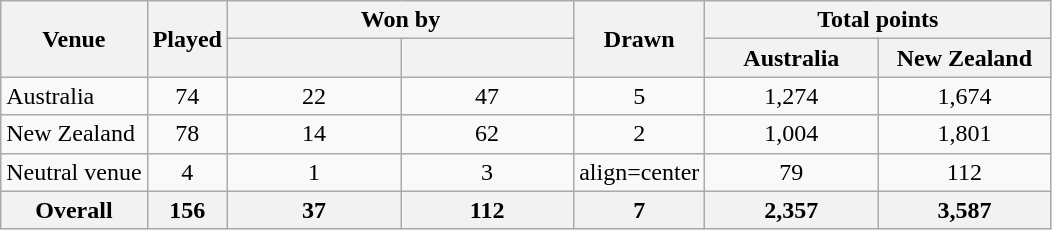<table class="wikitable">
<tr>
<th rowspan=2>Venue</th>
<th rowspan=2>Played</th>
<th colspan=2>Won by</th>
<th rowspan=2>Drawn</th>
<th colspan=2>Total points</th>
</tr>
<tr>
<th align=center width=108px></th>
<th align=center width=108px></th>
<th width=108px>Australia</th>
<th width=108px>New Zealand</th>
</tr>
<tr>
<td align=left> Australia</td>
<td align=center>74</td>
<td align=center>22</td>
<td align=center>47</td>
<td align=center>5</td>
<td align=center>1,274</td>
<td align=center>1,674</td>
</tr>
<tr>
<td align=left> New Zealand</td>
<td align=center>78</td>
<td align=center>14</td>
<td align=center>62</td>
<td align=center>2</td>
<td align=center>1,004</td>
<td align=center>1,801</td>
</tr>
<tr>
<td align=left>Neutral venue</td>
<td align=center>4</td>
<td align=center>1</td>
<td align=center>3</td>
<td>align=center </td>
<td align=center>79</td>
<td align=center>112</td>
</tr>
<tr>
<th>Overall</th>
<th>156</th>
<th>37</th>
<th>112</th>
<th>7</th>
<th>2,357</th>
<th>3,587</th>
</tr>
</table>
